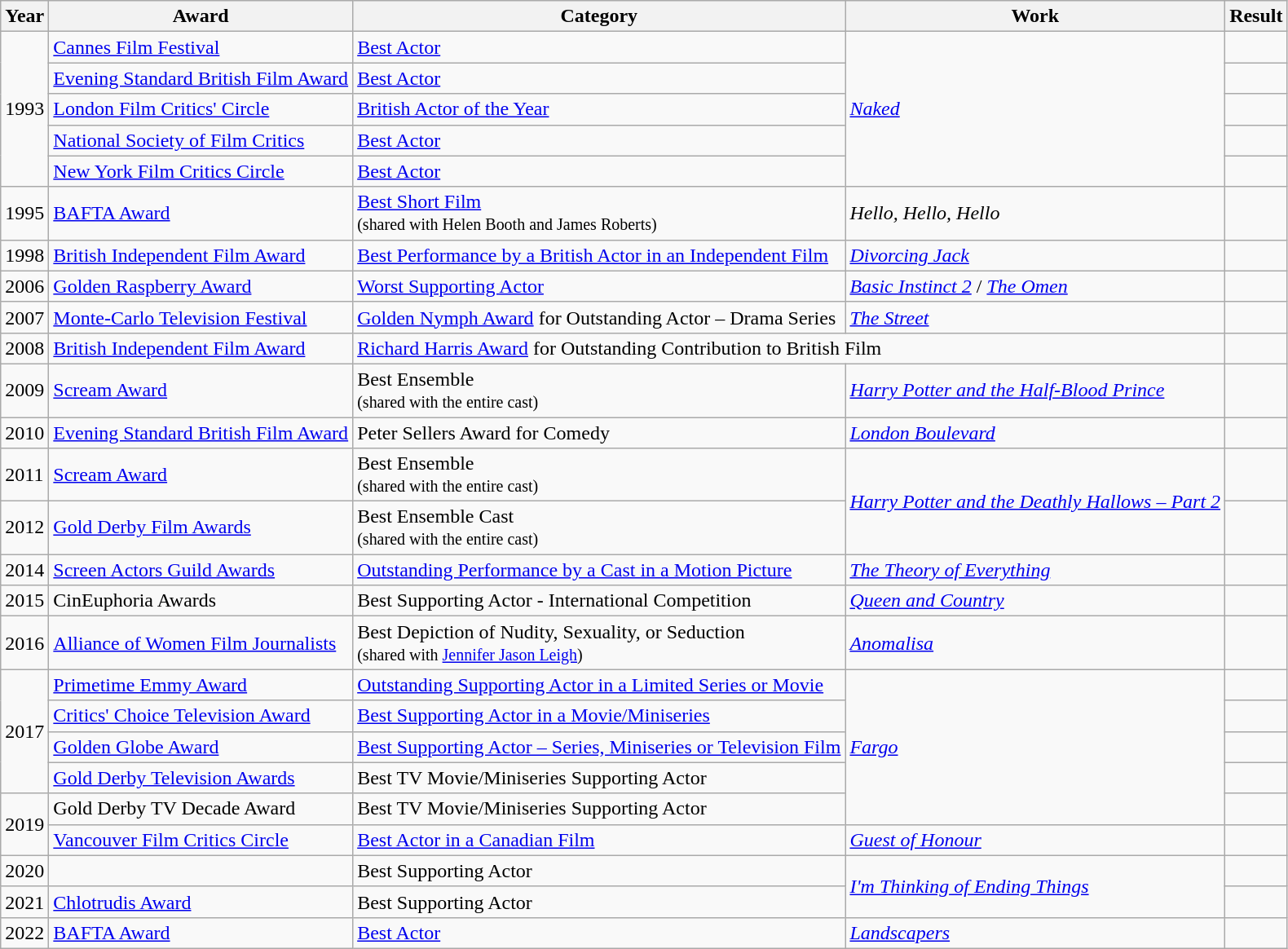<table class="wikitable sortable">
<tr>
<th>Year</th>
<th>Award</th>
<th>Category</th>
<th>Work</th>
<th>Result</th>
</tr>
<tr>
<td rowspan="5">1993</td>
<td><a href='#'>Cannes Film Festival</a></td>
<td><a href='#'>Best Actor</a></td>
<td rowspan="5"><em><a href='#'>Naked</a></em></td>
<td></td>
</tr>
<tr>
<td><a href='#'>Evening Standard British Film Award</a></td>
<td><a href='#'>Best Actor</a></td>
<td></td>
</tr>
<tr>
<td><a href='#'>London Film Critics' Circle</a></td>
<td><a href='#'>British Actor of the Year</a></td>
<td></td>
</tr>
<tr>
<td><a href='#'>National Society of Film Critics</a></td>
<td><a href='#'>Best Actor</a></td>
<td></td>
</tr>
<tr>
<td><a href='#'>New York Film Critics Circle</a></td>
<td><a href='#'>Best Actor</a></td>
<td></td>
</tr>
<tr>
<td>1995</td>
<td><a href='#'>BAFTA Award</a></td>
<td><a href='#'>Best Short Film</a><br><small>(shared with Helen Booth and James Roberts)</small></td>
<td><em>Hello, Hello, Hello</em></td>
<td></td>
</tr>
<tr>
<td>1998</td>
<td><a href='#'>British Independent Film Award</a></td>
<td><a href='#'>Best Performance by a British Actor in an Independent Film</a></td>
<td><em><a href='#'>Divorcing Jack</a></em></td>
<td></td>
</tr>
<tr>
<td>2006</td>
<td><a href='#'>Golden Raspberry Award</a></td>
<td><a href='#'>Worst Supporting Actor</a></td>
<td><em><a href='#'>Basic Instinct 2</a></em> / <em><a href='#'>The Omen</a></em></td>
<td></td>
</tr>
<tr>
<td>2007</td>
<td><a href='#'>Monte-Carlo Television Festival</a></td>
<td><a href='#'>Golden Nymph Award</a> for Outstanding Actor – Drama Series</td>
<td><em><a href='#'>The Street</a></em></td>
<td></td>
</tr>
<tr>
<td>2008</td>
<td><a href='#'>British Independent Film Award</a></td>
<td colspan=2><a href='#'>Richard Harris Award</a> for Outstanding Contribution to British Film</td>
<td></td>
</tr>
<tr>
<td>2009</td>
<td><a href='#'>Scream Award</a></td>
<td>Best Ensemble<br><small>(shared with the entire cast)</small></td>
<td><em><a href='#'>Harry Potter and the Half-Blood Prince</a></em></td>
<td></td>
</tr>
<tr>
<td>2010</td>
<td><a href='#'>Evening Standard British Film Award</a></td>
<td>Peter Sellers Award for Comedy</td>
<td><em><a href='#'>London Boulevard</a></em></td>
<td></td>
</tr>
<tr>
<td>2011</td>
<td><a href='#'>Scream Award</a></td>
<td>Best Ensemble<br><small>(shared with the entire cast)</small></td>
<td rowspan="2"><em><a href='#'>Harry Potter and the Deathly Hallows – Part 2</a></em></td>
<td></td>
</tr>
<tr>
<td>2012</td>
<td><a href='#'>Gold Derby Film Awards</a></td>
<td>Best Ensemble Cast<br><small>(shared with the entire cast)</small></td>
<td></td>
</tr>
<tr>
<td>2014</td>
<td><a href='#'>Screen Actors Guild Awards</a></td>
<td><a href='#'>Outstanding Performance by a Cast in a Motion Picture</a></td>
<td><em><a href='#'>The Theory of Everything</a></em></td>
<td></td>
</tr>
<tr>
<td>2015</td>
<td>CinEuphoria Awards</td>
<td>Best Supporting Actor - International Competition</td>
<td><em><a href='#'>Queen and Country</a></em></td>
<td></td>
</tr>
<tr>
<td>2016</td>
<td><a href='#'>Alliance of Women Film Journalists</a></td>
<td>Best Depiction of Nudity, Sexuality, or Seduction <br><small>(shared with <a href='#'>Jennifer Jason Leigh</a>)</small></td>
<td><em><a href='#'>Anomalisa</a></em></td>
<td></td>
</tr>
<tr>
<td rowspan="4">2017</td>
<td><a href='#'>Primetime Emmy Award</a></td>
<td><a href='#'>Outstanding Supporting Actor in a Limited Series or Movie</a></td>
<td rowspan="5"><em><a href='#'>Fargo</a></em></td>
<td></td>
</tr>
<tr>
<td><a href='#'>Critics' Choice Television Award</a></td>
<td><a href='#'>Best Supporting Actor in a Movie/Miniseries</a></td>
<td></td>
</tr>
<tr>
<td><a href='#'>Golden Globe Award</a></td>
<td><a href='#'>Best Supporting Actor – Series, Miniseries or Television Film</a></td>
<td></td>
</tr>
<tr>
<td><a href='#'>Gold Derby Television Awards</a></td>
<td>Best TV Movie/Miniseries Supporting Actor</td>
<td></td>
</tr>
<tr>
<td rowspan=2>2019</td>
<td>Gold Derby TV Decade Award</td>
<td>Best TV Movie/Miniseries Supporting Actor</td>
<td></td>
</tr>
<tr>
<td><a href='#'>Vancouver Film Critics Circle</a></td>
<td><a href='#'>Best Actor in a Canadian Film</a></td>
<td><em><a href='#'>Guest of Honour</a></em></td>
<td></td>
</tr>
<tr>
<td>2020</td>
<td></td>
<td>Best Supporting Actor</td>
<td rowspan="2"><em><a href='#'>I'm Thinking of Ending Things</a></em></td>
<td></td>
</tr>
<tr>
<td>2021</td>
<td><a href='#'>Chlotrudis Award</a></td>
<td>Best Supporting Actor</td>
<td></td>
</tr>
<tr>
<td>2022</td>
<td><a href='#'>BAFTA Award</a></td>
<td><a href='#'>Best Actor</a></td>
<td><em><a href='#'>Landscapers</a></em></td>
<td></td>
</tr>
</table>
